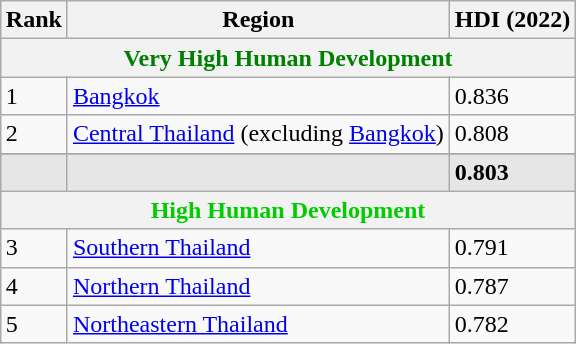<table class="wikitable sortable"   style="margin:1em auto;">
<tr>
<th>Rank</th>
<th>Region</th>
<th>HDI (2022)</th>
</tr>
<tr>
<th colspan="4" style="color:green;">Very High Human Development</th>
</tr>
<tr>
<td>1</td>
<td><a href='#'>Bangkok</a></td>
<td>0.836</td>
</tr>
<tr>
<td>2</td>
<td><a href='#'>Central Thailand</a> (excluding <a href='#'>Bangkok</a>)</td>
<td>0.808</td>
</tr>
<tr>
</tr>
<tr style="background:#e6e6e6">
<td></td>
<td></td>
<td><strong>0.803</strong></td>
</tr>
<tr>
<th colspan="4" style="color:#0c0;">High Human Development</th>
</tr>
<tr>
<td>3</td>
<td><a href='#'>Southern Thailand</a></td>
<td>0.791</td>
</tr>
<tr>
<td>4</td>
<td><a href='#'>Northern Thailand</a></td>
<td>0.787</td>
</tr>
<tr>
<td>5</td>
<td><a href='#'>Northeastern Thailand</a></td>
<td>0.782</td>
</tr>
</table>
